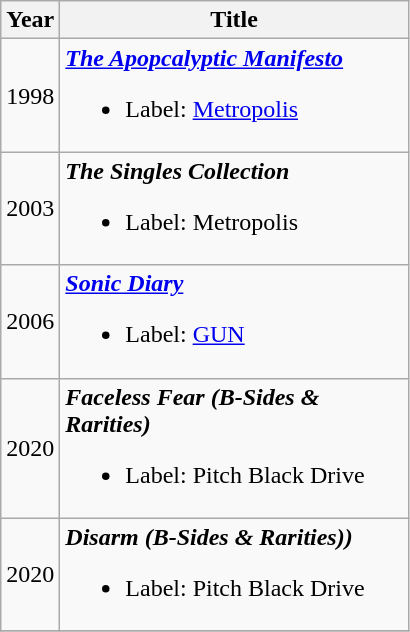<table class=wikitable style=text-align:center;>
<tr>
<th rowspan=1>Year</th>
<th rowspan=1 width=225px>Title</th>
</tr>
<tr>
<td>1998</td>
<td align=left><strong><em><a href='#'>The Apopcalyptic Manifesto</a></em></strong><br><ul><li>Label: <a href='#'>Metropolis</a></li></ul></td>
</tr>
<tr>
<td>2003</td>
<td align=left><strong><em>The Singles Collection</em></strong><br><ul><li>Label: Metropolis</li></ul></td>
</tr>
<tr>
<td>2006</td>
<td align=left><strong><em><a href='#'>Sonic Diary</a></em></strong><br><ul><li>Label: <a href='#'>GUN</a></li></ul></td>
</tr>
<tr>
<td>2020</td>
<td align=left><strong><em>Faceless Fear (B-Sides & Rarities)</em></strong><br><ul><li>Label: Pitch Black Drive</li></ul></td>
</tr>
<tr>
<td>2020</td>
<td align=left><strong><em>Disarm (B-Sides & Rarities))</em></strong><br><ul><li>Label: Pitch Black Drive</li></ul></td>
</tr>
<tr>
</tr>
</table>
